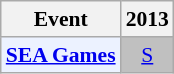<table class="wikitable" style="font-size: 90%; text-align:center">
<tr>
<th>Event</th>
<th>2013</th>
</tr>
<tr>
<td bgcolor="#ECF2FF"; align="left"><strong><a href='#'>SEA Games</a></strong></td>
<td bgcolor=silver><a href='#'>S</a></td>
</tr>
</table>
